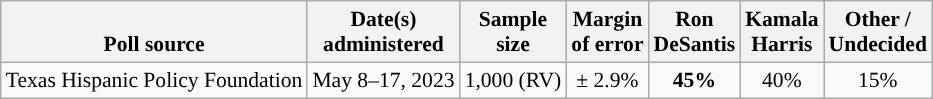<table class="wikitable sortable mw-datatable" style="font-size:90%;text-align:center;line-height:17px">
<tr style="vertical-align:bottom">
<th>Poll source</th>
<th>Date(s)<br>administered</th>
<th>Sample<br>size</th>
<th>Margin<br>of error</th>
<th class="unsortable">Ron<br>DeSantis<br></th>
<th class="unsortable">Kamala<br>Harris<br></th>
<th class="unsortable">Other /<br>Undecided</th>
</tr>
<tr>
<td style="text-align:left;">Texas Hispanic Policy Foundation</td>
<td data-sort-value="2023-05-17">May 8–17, 2023</td>
<td>1,000 (RV)</td>
<td>± 2.9%</td>
<td style="background-color:"><strong>45%</strong></td>
<td>40%</td>
<td>15%</td>
</tr>
</table>
